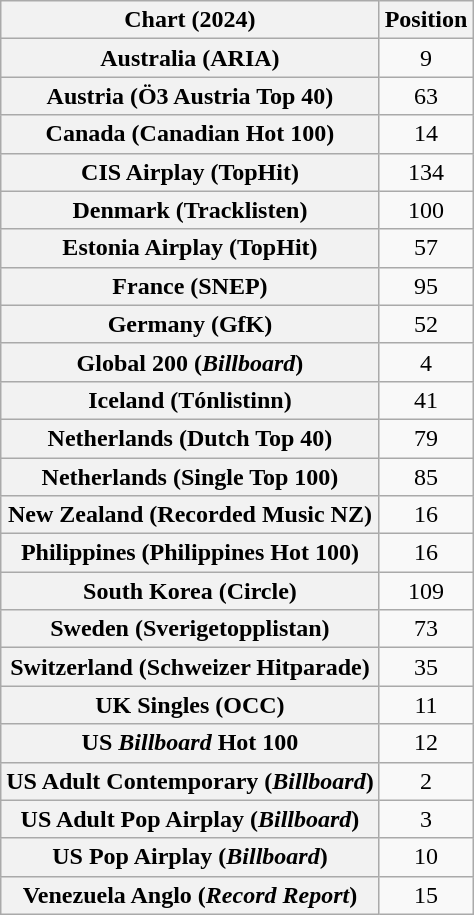<table class="wikitable sortable plainrowheaders" style="text-align:center">
<tr>
<th scope="col">Chart (2024)</th>
<th scope="col">Position</th>
</tr>
<tr>
<th scope="row">Australia (ARIA)</th>
<td>9</td>
</tr>
<tr>
<th scope="row">Austria (Ö3 Austria Top 40)</th>
<td>63</td>
</tr>
<tr>
<th scope="row">Canada (Canadian Hot 100)</th>
<td>14</td>
</tr>
<tr>
<th scope="row">CIS Airplay (TopHit)</th>
<td>134</td>
</tr>
<tr>
<th scope="row">Denmark (Tracklisten)</th>
<td>100</td>
</tr>
<tr>
<th scope="row">Estonia Airplay (TopHit)</th>
<td>57</td>
</tr>
<tr>
<th scope="row">France (SNEP)</th>
<td>95</td>
</tr>
<tr>
<th scope="row">Germany (GfK)</th>
<td>52</td>
</tr>
<tr>
<th scope="row">Global 200 (<em>Billboard</em>)</th>
<td>4</td>
</tr>
<tr>
<th scope="row">Iceland (Tónlistinn)</th>
<td>41</td>
</tr>
<tr>
<th scope="row">Netherlands (Dutch Top 40)</th>
<td>79</td>
</tr>
<tr>
<th scope="row">Netherlands (Single Top 100)</th>
<td>85</td>
</tr>
<tr>
<th scope="row">New Zealand (Recorded Music NZ)</th>
<td>16</td>
</tr>
<tr>
<th scope="row">Philippines (Philippines Hot 100)</th>
<td>16</td>
</tr>
<tr>
<th scope="row">South Korea (Circle)</th>
<td>109</td>
</tr>
<tr>
<th scope="row">Sweden (Sverigetopplistan)</th>
<td>73</td>
</tr>
<tr>
<th scope="row">Switzerland (Schweizer Hitparade)</th>
<td>35</td>
</tr>
<tr>
<th scope="row">UK Singles (OCC)</th>
<td>11</td>
</tr>
<tr>
<th scope="row">US <em>Billboard</em> Hot 100</th>
<td>12</td>
</tr>
<tr>
<th scope="row">US Adult Contemporary (<em>Billboard</em>)</th>
<td>2</td>
</tr>
<tr>
<th scope="row">US Adult Pop Airplay (<em>Billboard</em>)</th>
<td>3</td>
</tr>
<tr>
<th scope="row">US Pop Airplay (<em>Billboard</em>)</th>
<td>10</td>
</tr>
<tr>
<th scope="row">Venezuela Anglo (<em>Record Report</em>)</th>
<td>15</td>
</tr>
</table>
